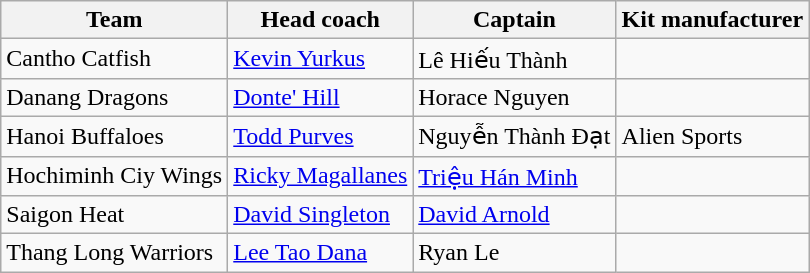<table class="wikitable sortable">
<tr>
<th>Team</th>
<th>Head coach</th>
<th>Captain</th>
<th>Kit manufacturer</th>
</tr>
<tr>
<td>Cantho Catfish</td>
<td> <a href='#'>Kevin Yurkus</a></td>
<td> Lê Hiếu Thành</td>
<td></td>
</tr>
<tr>
<td>Danang Dragons</td>
<td> <a href='#'>Donte' Hill</a></td>
<td> Horace Nguyen</td>
<td></td>
</tr>
<tr>
<td>Hanoi Buffaloes</td>
<td> <a href='#'>Todd Purves</a></td>
<td> Nguyễn Thành Đạt</td>
<td>Alien Sports</td>
</tr>
<tr>
<td>Hochiminh Ciy Wings</td>
<td> <a href='#'>Ricky Magallanes</a></td>
<td> <a href='#'>Triệu Hán Minh</a></td>
<td></td>
</tr>
<tr>
<td>Saigon Heat</td>
<td> <a href='#'>David Singleton</a></td>
<td> <a href='#'>David Arnold</a></td>
<td></td>
</tr>
<tr>
<td>Thang Long Warriors</td>
<td> <a href='#'>Lee Tao Dana</a></td>
<td> Ryan Le</td>
<td></td>
</tr>
</table>
